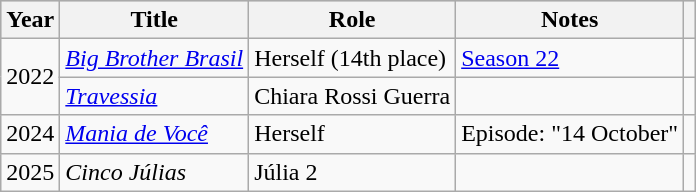<table class="wikitable sortable plainrowheaders">
<tr style="background:#ccc; text-align:center;">
<th scope="col">Year</th>
<th scope="col">Title</th>
<th scope="col">Role</th>
<th scope="col">Notes</th>
<th scope="col" class="unsortable"></th>
</tr>
<tr>
<td rowspan="2">2022</td>
<td><em><a href='#'>Big Brother Brasil</a></em></td>
<td>Herself (14th place)</td>
<td><a href='#'>Season 22</a></td>
<td style="text-align:center;"></td>
</tr>
<tr>
<td><em><a href='#'>Travessia</a></em></td>
<td>Chiara Rossi Guerra</td>
<td></td>
<td style="text-align:center;"></td>
</tr>
<tr>
<td>2024</td>
<td><em><a href='#'>Mania de Você</a></em></td>
<td>Herself</td>
<td>Episode: "14 October"</td>
<td></td>
</tr>
<tr>
<td>2025</td>
<td><em>Cinco Júlias</em></td>
<td>Júlia 2</td>
<td></td>
<td></td>
</tr>
</table>
